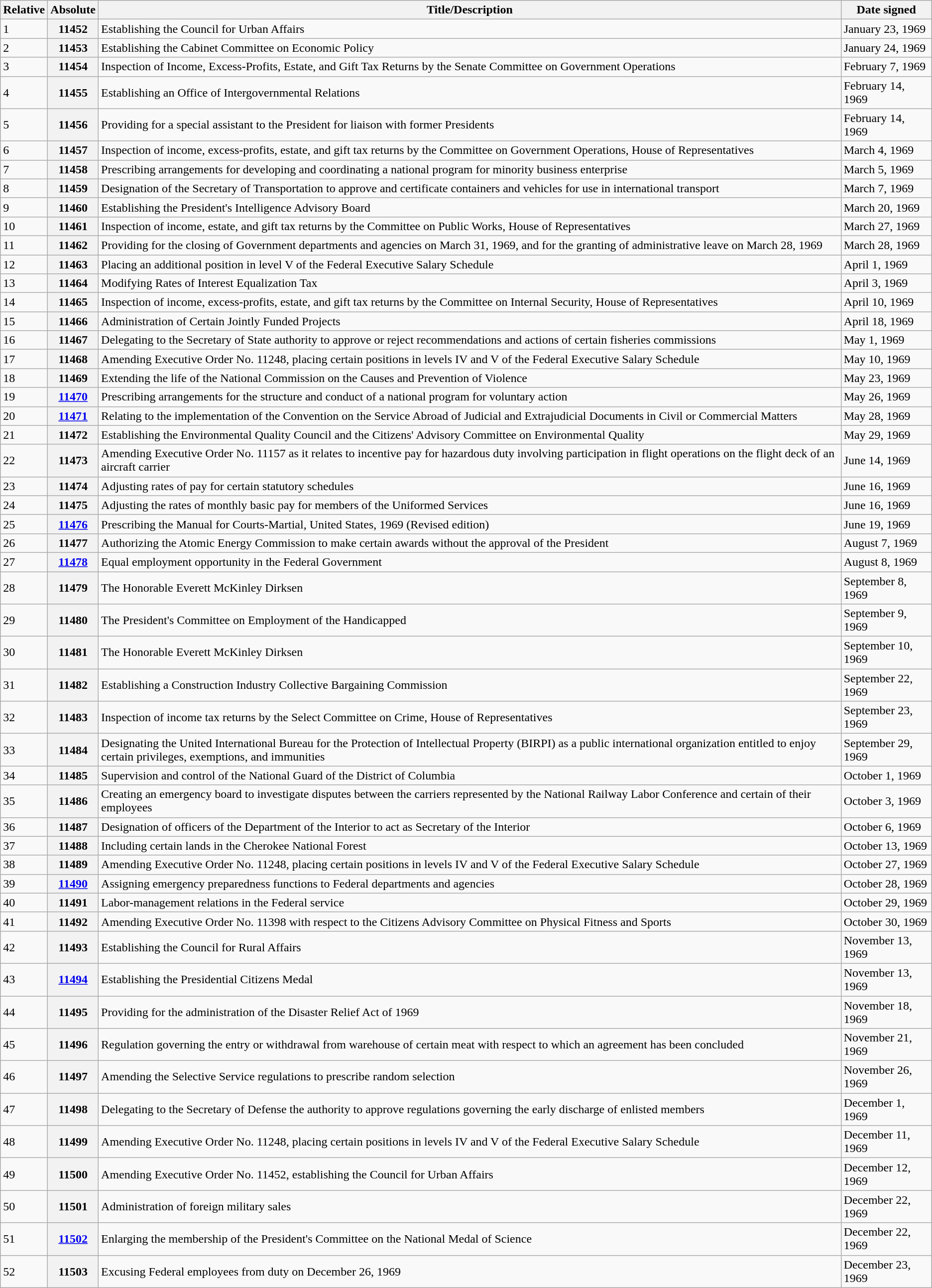<table class="wikitable">
<tr>
<th>Relative </th>
<th>Absolute </th>
<th>Title/Description</th>
<th>Date signed</th>
</tr>
<tr>
<td>1</td>
<th>11452</th>
<td>Establishing the Council for Urban Affairs</td>
<td>January 23, 1969</td>
</tr>
<tr>
<td>2</td>
<th>11453</th>
<td>Establishing the Cabinet Committee on Economic Policy</td>
<td>January 24, 1969</td>
</tr>
<tr>
<td>3</td>
<th>11454</th>
<td>Inspection of Income, Excess-Profits, Estate, and Gift Tax Returns by the Senate Committee on Government Operations</td>
<td>February 7, 1969</td>
</tr>
<tr>
<td>4</td>
<th>11455</th>
<td>Establishing an Office of Intergovernmental Relations</td>
<td>February 14, 1969</td>
</tr>
<tr>
<td>5</td>
<th>11456</th>
<td>Providing for a special assistant to the President for liaison with former Presidents</td>
<td>February 14, 1969</td>
</tr>
<tr>
<td>6</td>
<th>11457</th>
<td>Inspection of income, excess-profits, estate, and gift tax returns by the Committee on Government Operations, House of Representatives</td>
<td>March 4, 1969</td>
</tr>
<tr>
<td>7</td>
<th>11458</th>
<td>Prescribing arrangements for developing and coordinating a national program for minority business enterprise</td>
<td>March 5, 1969</td>
</tr>
<tr>
<td>8</td>
<th>11459</th>
<td>Designation of the Secretary of Transportation to approve and certificate containers and vehicles for use in international transport</td>
<td>March 7, 1969</td>
</tr>
<tr>
<td>9</td>
<th>11460</th>
<td>Establishing the President's Intelligence Advisory Board</td>
<td>March 20, 1969</td>
</tr>
<tr>
<td>10</td>
<th>11461</th>
<td>Inspection of income, estate, and gift tax returns by the Committee on Public Works, House of Representatives</td>
<td>March 27, 1969</td>
</tr>
<tr>
<td>11</td>
<th>11462</th>
<td>Providing for the closing of Government departments and agencies on March 31, 1969, and for the granting of administrative leave on March 28, 1969</td>
<td>March 28, 1969</td>
</tr>
<tr>
<td>12</td>
<th>11463</th>
<td>Placing an additional position in level V of the Federal Executive Salary Schedule</td>
<td>April 1, 1969</td>
</tr>
<tr>
<td>13</td>
<th>11464</th>
<td>Modifying Rates of Interest Equalization Tax</td>
<td>April 3, 1969</td>
</tr>
<tr>
<td>14</td>
<th>11465</th>
<td>Inspection of income, excess-profits, estate, and gift tax returns by the Committee on Internal Security, House of Representatives</td>
<td>April 10, 1969</td>
</tr>
<tr>
<td>15</td>
<th>11466</th>
<td>Administration of Certain Jointly Funded Projects</td>
<td>April 18, 1969</td>
</tr>
<tr>
<td>16</td>
<th>11467</th>
<td>Delegating to the Secretary of State authority to approve or reject recommendations and actions of certain fisheries commissions</td>
<td>May 1, 1969</td>
</tr>
<tr>
<td>17</td>
<th>11468</th>
<td>Amending Executive Order No. 11248, placing certain positions in levels IV and V of the Federal Executive Salary Schedule</td>
<td>May 10, 1969</td>
</tr>
<tr>
<td>18</td>
<th>11469</th>
<td>Extending the life of the National Commission on the Causes and Prevention of Violence</td>
<td>May 23, 1969</td>
</tr>
<tr>
<td>19</td>
<th><a href='#'>11470</a></th>
<td>Prescribing arrangements for the structure and conduct of a national program for voluntary action</td>
<td>May 26, 1969</td>
</tr>
<tr>
<td>20</td>
<th><a href='#'>11471</a></th>
<td>Relating to the implementation of the Convention on the Service Abroad of Judicial and Extrajudicial Documents in Civil or Commercial Matters</td>
<td>May 28, 1969</td>
</tr>
<tr>
<td>21</td>
<th>11472</th>
<td>Establishing the Environmental Quality Council and the Citizens' Advisory Committee on Environmental Quality</td>
<td>May 29, 1969</td>
</tr>
<tr>
<td>22</td>
<th>11473</th>
<td>Amending Executive Order No. 11157 as it relates to incentive pay for hazardous duty involving participation in flight operations on the flight deck of an aircraft carrier</td>
<td>June 14, 1969</td>
</tr>
<tr>
<td>23</td>
<th>11474</th>
<td>Adjusting rates of pay for certain statutory schedules</td>
<td>June 16, 1969</td>
</tr>
<tr>
<td>24</td>
<th>11475</th>
<td>Adjusting the rates of monthly basic pay for members of the Uniformed Services</td>
<td>June 16, 1969</td>
</tr>
<tr>
<td>25</td>
<th><a href='#'>11476</a></th>
<td>Prescribing the Manual for Courts-Martial, United States, 1969 (Revised edition)</td>
<td>June 19, 1969</td>
</tr>
<tr>
<td>26</td>
<th>11477</th>
<td>Authorizing the Atomic Energy Commission to make certain awards without the approval of the President</td>
<td>August 7, 1969</td>
</tr>
<tr>
<td>27</td>
<th><a href='#'>11478</a></th>
<td>Equal employment opportunity in the Federal Government</td>
<td>August 8, 1969</td>
</tr>
<tr>
<td>28</td>
<th>11479</th>
<td>The Honorable Everett McKinley Dirksen</td>
<td>September 8, 1969</td>
</tr>
<tr>
<td>29</td>
<th>11480</th>
<td>The President's Committee on Employment of the Handicapped</td>
<td>September 9, 1969</td>
</tr>
<tr>
<td>30</td>
<th>11481</th>
<td>The Honorable Everett McKinley Dirksen</td>
<td>September 10, 1969</td>
</tr>
<tr>
<td>31</td>
<th>11482</th>
<td>Establishing a Construction Industry Collective Bargaining Commission</td>
<td>September 22, 1969</td>
</tr>
<tr>
<td>32</td>
<th>11483</th>
<td>Inspection of income tax returns by the Select Committee on Crime, House of Representatives</td>
<td>September 23, 1969</td>
</tr>
<tr>
<td>33</td>
<th>11484</th>
<td>Designating the United International Bureau for the Protection of Intellectual Property (BIRPI) as a public international organization entitled to enjoy certain privileges, exemptions, and immunities</td>
<td>September 29, 1969</td>
</tr>
<tr>
<td>34</td>
<th>11485</th>
<td>Supervision and control of the National Guard of the District of Columbia</td>
<td>October 1, 1969</td>
</tr>
<tr>
<td>35</td>
<th>11486</th>
<td>Creating an emergency board to investigate disputes between the carriers represented by the National Railway Labor Conference and certain of their employees</td>
<td>October 3, 1969</td>
</tr>
<tr>
<td>36</td>
<th>11487</th>
<td>Designation of officers of the Department of the Interior to act as Secretary of the Interior</td>
<td>October 6, 1969</td>
</tr>
<tr>
<td>37</td>
<th>11488</th>
<td>Including certain lands in the Cherokee National Forest</td>
<td>October 13, 1969</td>
</tr>
<tr>
<td>38</td>
<th>11489</th>
<td>Amending Executive Order No. 11248, placing certain positions in levels IV and V of the Federal Executive Salary Schedule</td>
<td>October 27, 1969</td>
</tr>
<tr>
<td>39</td>
<th><a href='#'>11490</a></th>
<td>Assigning emergency preparedness functions to Federal departments and agencies</td>
<td>October 28, 1969</td>
</tr>
<tr>
<td>40</td>
<th>11491</th>
<td>Labor-management relations in the Federal service</td>
<td>October 29, 1969</td>
</tr>
<tr>
<td>41</td>
<th>11492</th>
<td>Amending Executive Order No. 11398 with respect to the Citizens Advisory Committee on Physical Fitness and Sports</td>
<td>October 30, 1969</td>
</tr>
<tr>
<td>42</td>
<th>11493</th>
<td>Establishing the Council for Rural Affairs</td>
<td>November 13, 1969</td>
</tr>
<tr>
<td>43</td>
<th><a href='#'>11494</a></th>
<td>Establishing the Presidential Citizens Medal</td>
<td>November 13, 1969</td>
</tr>
<tr>
<td>44</td>
<th>11495</th>
<td>Providing for the administration of the Disaster Relief Act of 1969</td>
<td>November 18, 1969</td>
</tr>
<tr>
<td>45</td>
<th>11496</th>
<td>Regulation governing the entry or withdrawal from warehouse of certain meat with respect to which an agreement has been concluded</td>
<td>November 21, 1969</td>
</tr>
<tr>
<td>46</td>
<th>11497</th>
<td>Amending the Selective Service regulations to prescribe random selection</td>
<td>November 26, 1969</td>
</tr>
<tr>
<td>47</td>
<th>11498</th>
<td>Delegating to the Secretary of Defense the authority to approve regulations governing the early discharge of enlisted members</td>
<td>December 1, 1969</td>
</tr>
<tr>
<td>48</td>
<th>11499</th>
<td>Amending Executive Order No. 11248, placing certain positions in levels IV and V of the Federal Executive Salary Schedule</td>
<td>December 11, 1969</td>
</tr>
<tr>
<td>49</td>
<th>11500</th>
<td>Amending Executive Order No. 11452, establishing the Council for Urban Affairs</td>
<td>December 12, 1969</td>
</tr>
<tr>
<td>50</td>
<th>11501</th>
<td>Administration of foreign military sales</td>
<td>December 22, 1969</td>
</tr>
<tr>
<td>51</td>
<th><a href='#'>11502</a></th>
<td>Enlarging the membership of the President's Committee on the National Medal of Science</td>
<td>December 22, 1969</td>
</tr>
<tr>
<td>52</td>
<th>11503</th>
<td>Excusing Federal employees from duty on December 26, 1969</td>
<td>December 23, 1969</td>
</tr>
</table>
